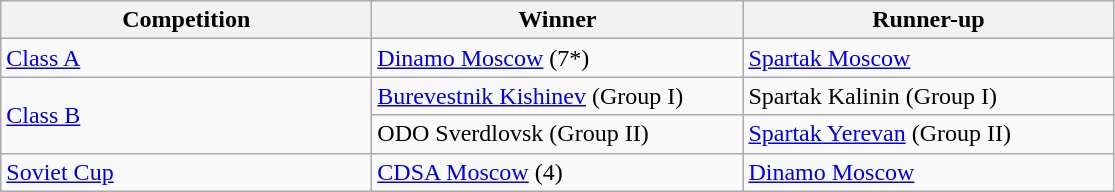<table class="wikitable">
<tr>
<th style="width:15em">Competition</th>
<th style="width:15em">Winner</th>
<th style="width:15em">Runner-up</th>
</tr>
<tr>
<td><a href='#'>Class A</a></td>
<td><a href='#'>Dinamo Moscow</a> (7*)</td>
<td><a href='#'>Spartak Moscow</a></td>
</tr>
<tr>
<td rowspan=2><a href='#'>Class B</a></td>
<td><a href='#'>Burevestnik Kishinev</a> (Group I)</td>
<td>Spartak Kalinin (Group I)</td>
</tr>
<tr>
<td>ODO Sverdlovsk (Group II)</td>
<td><a href='#'>Spartak Yerevan</a> (Group II)</td>
</tr>
<tr>
<td><a href='#'>Soviet Cup</a></td>
<td><a href='#'>CDSA Moscow</a> (4)</td>
<td><a href='#'>Dinamo Moscow</a></td>
</tr>
</table>
